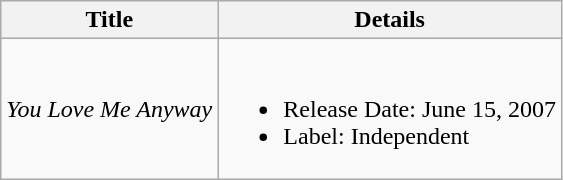<table class="wikitable">
<tr>
<th>Title</th>
<th>Details</th>
</tr>
<tr>
<td><em>You Love Me Anyway</em></td>
<td><br><ul><li>Release Date: June 15, 2007</li><li>Label: Independent</li></ul></td>
</tr>
</table>
